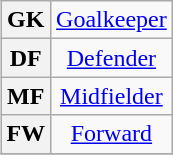<table class="wikitable plainrowheaders" style="text-align:center;margin-left:1em;float:right;">
<tr>
<th scope="row">GK</th>
<td><a href='#'>Goalkeeper</a></td>
</tr>
<tr>
<th scope="row">DF</th>
<td><a href='#'>Defender</a></td>
</tr>
<tr>
<th scope="row">MF</th>
<td><a href='#'>Midfielder</a></td>
</tr>
<tr>
<th scope="row">FW</th>
<td><a href='#'>Forward</a></td>
</tr>
<tr>
</tr>
</table>
